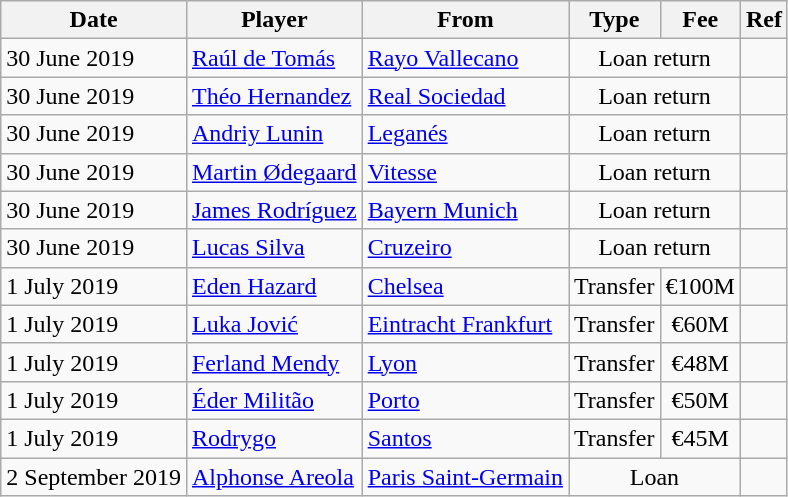<table class="wikitable">
<tr>
<th>Date</th>
<th>Player</th>
<th>From</th>
<th>Type</th>
<th>Fee</th>
<th>Ref</th>
</tr>
<tr>
<td>30 June 2019</td>
<td> <a href='#'>Raúl de Tomás</a></td>
<td><a href='#'>Rayo Vallecano</a></td>
<td style="text-align:center;" colspan="2">Loan return</td>
<td align=center></td>
</tr>
<tr>
<td>30 June 2019</td>
<td> <a href='#'>Théo Hernandez</a></td>
<td><a href='#'>Real Sociedad</a></td>
<td style="text-align:center;" colspan="2">Loan return</td>
<td align=center></td>
</tr>
<tr>
<td>30 June 2019</td>
<td> <a href='#'>Andriy Lunin</a></td>
<td><a href='#'>Leganés</a></td>
<td style="text-align:center;" colspan="2">Loan return</td>
<td align=center></td>
</tr>
<tr>
<td>30 June 2019</td>
<td> <a href='#'>Martin Ødegaard</a></td>
<td> <a href='#'>Vitesse</a></td>
<td style="text-align:center;" colspan="2">Loan return</td>
<td align=center></td>
</tr>
<tr>
<td>30 June 2019</td>
<td> <a href='#'>James Rodríguez</a></td>
<td> <a href='#'>Bayern Munich</a></td>
<td style="text-align:center;" colspan="2">Loan return</td>
<td align=center></td>
</tr>
<tr>
<td>30 June 2019</td>
<td> <a href='#'>Lucas Silva</a></td>
<td> <a href='#'>Cruzeiro</a></td>
<td style="text-align:center;" colspan="2">Loan return</td>
<td align=center></td>
</tr>
<tr>
<td>1 July 2019</td>
<td> <a href='#'>Eden Hazard</a></td>
<td> <a href='#'>Chelsea</a></td>
<td align=center>Transfer</td>
<td align=center>€100M</td>
<td align=center></td>
</tr>
<tr>
<td>1 July 2019</td>
<td> <a href='#'>Luka Jović</a></td>
<td> <a href='#'>Eintracht Frankfurt</a></td>
<td align=center>Transfer</td>
<td align=center>€60M</td>
<td align=center></td>
</tr>
<tr>
<td>1 July 2019</td>
<td> <a href='#'>Ferland Mendy</a></td>
<td> <a href='#'>Lyon</a></td>
<td align=center>Transfer</td>
<td align=center>€48M</td>
<td align=center></td>
</tr>
<tr>
<td>1 July 2019</td>
<td> <a href='#'>Éder Militão</a></td>
<td> <a href='#'>Porto</a></td>
<td align=center>Transfer</td>
<td align=center>€50M</td>
<td align=center></td>
</tr>
<tr>
<td>1 July 2019</td>
<td> <a href='#'>Rodrygo</a></td>
<td> <a href='#'>Santos</a></td>
<td align=center>Transfer</td>
<td align=center>€45M</td>
<td align=center></td>
</tr>
<tr>
<td>2 September 2019</td>
<td> <a href='#'>Alphonse Areola</a></td>
<td> <a href='#'>Paris Saint-Germain</a></td>
<td style="text-align:center;" colspan="2">Loan</td>
<td align=center></td>
</tr>
</table>
